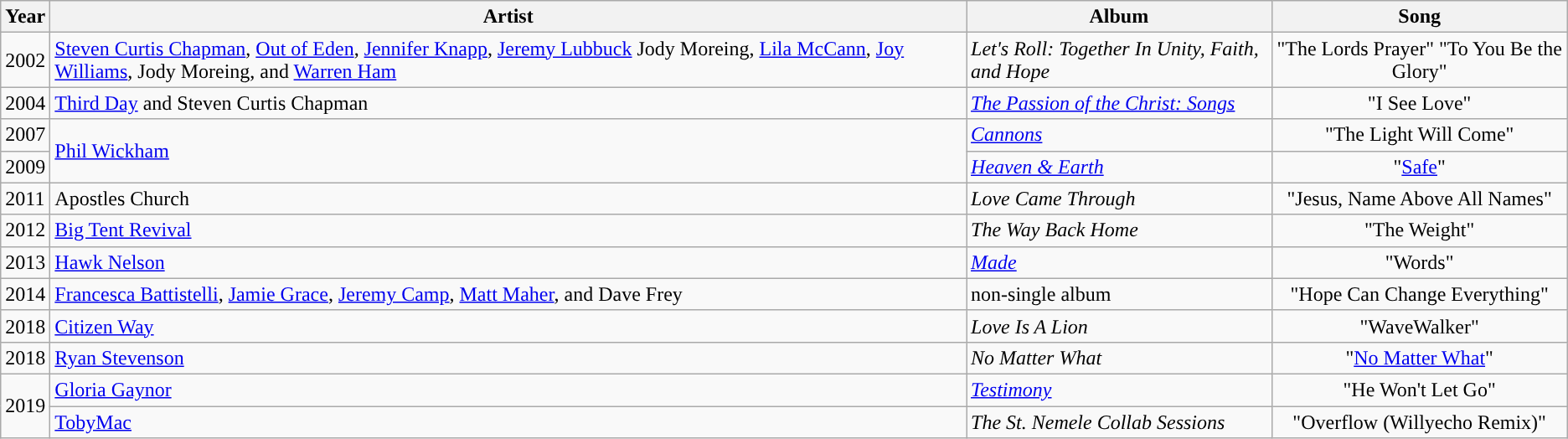<table class="wikitable">
<tr>
<th>Year</th>
<th>Artist</th>
<th>Album</th>
<th>Song</th>
</tr>
<tr>
<td>2002</td>
<td><a href='#'>Steven Curtis Chapman</a>, <a href='#'>Out of Eden</a>, <a href='#'>Jennifer Knapp</a>, <a href='#'>Jeremy Lubbuck</a> Jody Moreing, <a href='#'>Lila McCann</a>, <a href='#'>Joy Williams</a>, Jody Moreing, and <a href='#'>Warren Ham</a></td>
<td><em>Let's Roll: Together In Unity, Faith, and Hope</em></td>
<td style="text-align:center;">"The Lords Prayer" "To You Be the Glory"</td>
</tr>
<tr>
<td>2004</td>
<td><a href='#'>Third Day</a> and Steven Curtis Chapman</td>
<td><em><a href='#'>The Passion of the Christ: Songs</a></em></td>
<td style="text-align:center;">"I See Love"</td>
</tr>
<tr>
<td>2007</td>
<td rowspan="2"><a href='#'>Phil Wickham</a></td>
<td><em><a href='#'>Cannons</a></em></td>
<td style="text-align:center;">"The Light Will Come"</td>
</tr>
<tr>
<td>2009</td>
<td><em><a href='#'>Heaven & Earth</a></em></td>
<td style="text-align:center;">"<a href='#'>Safe</a>"</td>
</tr>
<tr>
<td>2011</td>
<td>Apostles Church</td>
<td><em>Love Came Through</em></td>
<td style="text-align:center;">"Jesus, Name Above All Names"</td>
</tr>
<tr>
<td>2012</td>
<td><a href='#'>Big Tent Revival</a></td>
<td><em>The Way Back Home</em></td>
<td style="text-align:center;">"The Weight"</td>
</tr>
<tr>
<td>2013</td>
<td><a href='#'>Hawk Nelson</a></td>
<td><em><a href='#'>Made</a></em></td>
<td style="text-align:center;">"Words"</td>
</tr>
<tr>
<td>2014</td>
<td><a href='#'>Francesca Battistelli</a>, <a href='#'>Jamie Grace</a>, <a href='#'>Jeremy Camp</a>, <a href='#'>Matt Maher</a>, and Dave Frey</td>
<td>non-single album</td>
<td style="text-align:center;">"Hope Can Change Everything"</td>
</tr>
<tr>
<td>2018</td>
<td><a href='#'>Citizen Way</a></td>
<td><em>Love Is A Lion</em></td>
<td style="text-align:center;">"WaveWalker"</td>
</tr>
<tr>
<td>2018</td>
<td><a href='#'>Ryan Stevenson</a></td>
<td><em>No Matter What</em></td>
<td style="text-align:center;">"<a href='#'>No Matter What</a>"</td>
</tr>
<tr>
<td rowspan="2">2019</td>
<td><a href='#'>Gloria Gaynor</a></td>
<td><em><a href='#'>Testimony</a></em></td>
<td style="text-align:center;">"He Won't Let Go"</td>
</tr>
<tr>
<td><a href='#'>TobyMac</a></td>
<td><em>The St. Nemele Collab Sessions</em></td>
<td style="text-align:center;">"Overflow (Willyecho Remix)"</td>
</tr>
</table>
